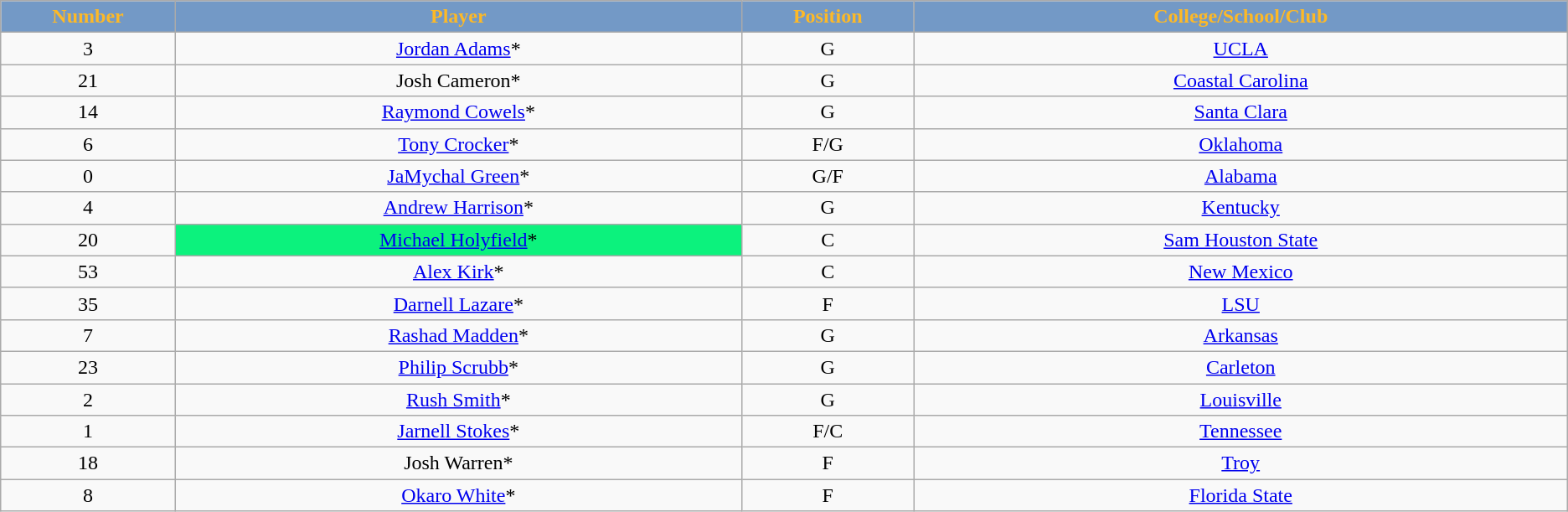<table class="wikitable sortable sortable">
<tr>
<th style="background:#7399C6; color:#FDB927" width="1%">Number</th>
<th style="background:#7399C6; color:#FDB927" width="5%">Player</th>
<th style="background:#7399C6; color:#FDB927" width="1%">Position</th>
<th style="background:#7399C6; color:#FDB927" width="5%">College/School/Club</th>
</tr>
<tr style="text-align: center">
<td>3</td>
<td><a href='#'>Jordan Adams</a>*</td>
<td>G</td>
<td><a href='#'>UCLA</a></td>
</tr>
<tr style="text-align: center">
<td>21</td>
<td>Josh Cameron*</td>
<td>G</td>
<td><a href='#'>Coastal Carolina</a></td>
</tr>
<tr style="text-align: center">
<td>14</td>
<td><a href='#'>Raymond Cowels</a>*</td>
<td>G</td>
<td><a href='#'>Santa Clara</a></td>
</tr>
<tr style="text-align: center">
<td>6</td>
<td><a href='#'>Tony Crocker</a>*</td>
<td>F/G</td>
<td><a href='#'>Oklahoma</a></td>
</tr>
<tr style="text-align: center">
<td>0</td>
<td><a href='#'>JaMychal Green</a>*</td>
<td>G/F</td>
<td><a href='#'>Alabama</a></td>
</tr>
<tr style="text-align: center">
<td>4</td>
<td><a href='#'>Andrew Harrison</a>*</td>
<td>G</td>
<td><a href='#'>Kentucky</a></td>
</tr>
<tr style="text-align: center">
<td>20</td>
<td bgcolor="#0CF27D"><a href='#'>Michael Holyfield</a>*</td>
<td>C</td>
<td><a href='#'>Sam Houston State</a></td>
</tr>
<tr style="text-align: center">
<td>53</td>
<td><a href='#'>Alex Kirk</a>*</td>
<td>C</td>
<td><a href='#'>New Mexico</a></td>
</tr>
<tr style="text-align: center">
<td>35</td>
<td><a href='#'>Darnell Lazare</a>*</td>
<td>F</td>
<td><a href='#'>LSU</a></td>
</tr>
<tr style="text-align: center">
<td>7</td>
<td><a href='#'>Rashad Madden</a>*</td>
<td>G</td>
<td><a href='#'>Arkansas</a></td>
</tr>
<tr style="text-align: center">
<td>23</td>
<td><a href='#'>Philip Scrubb</a>*</td>
<td>G</td>
<td><a href='#'>Carleton</a></td>
</tr>
<tr style="text-align: center">
<td>2</td>
<td><a href='#'>Rush Smith</a>*</td>
<td>G</td>
<td><a href='#'>Louisville</a></td>
</tr>
<tr style="text-align: center">
<td>1</td>
<td><a href='#'>Jarnell Stokes</a>*</td>
<td>F/C</td>
<td><a href='#'>Tennessee</a></td>
</tr>
<tr style="text-align: center">
<td>18</td>
<td>Josh Warren*</td>
<td>F</td>
<td><a href='#'>Troy</a></td>
</tr>
<tr style="text-align: center">
<td>8</td>
<td><a href='#'>Okaro White</a>*</td>
<td>F</td>
<td><a href='#'>Florida State</a></td>
</tr>
</table>
